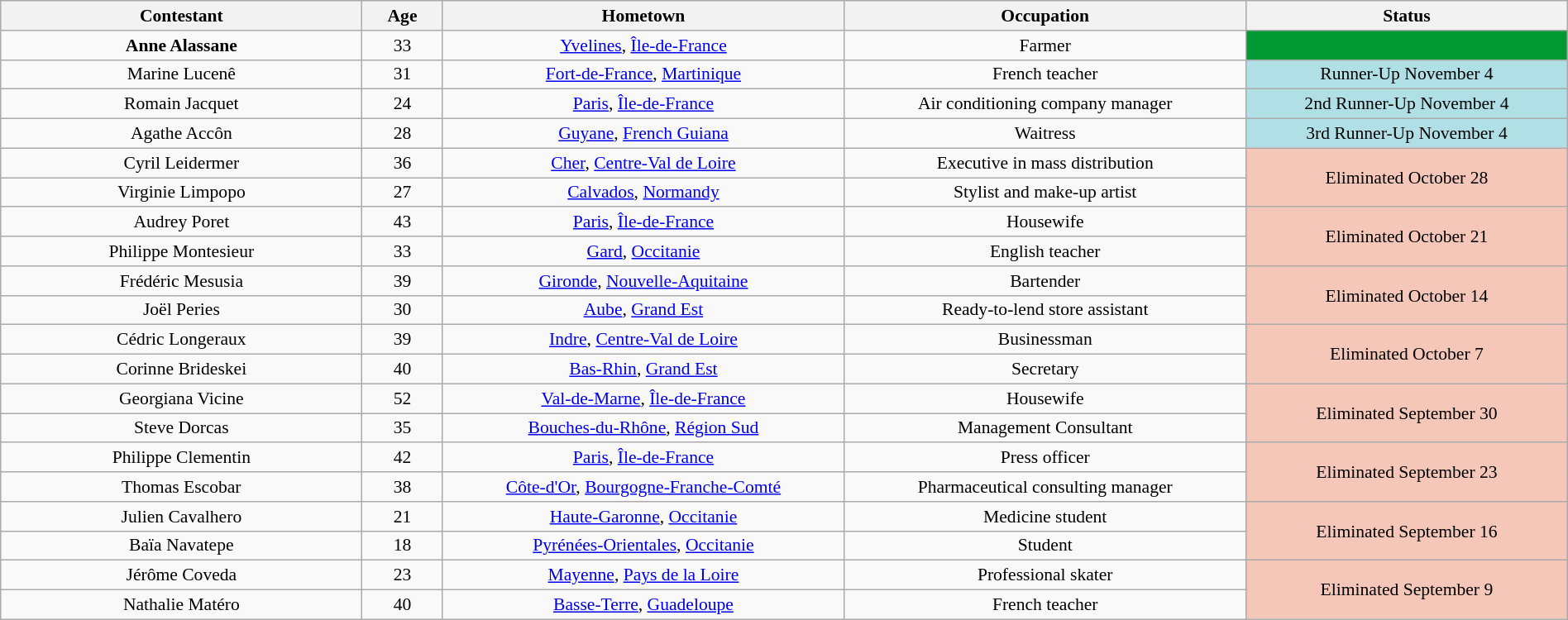<table class="wikitable sortable" style="text-align: center; font-size:90%; width:100%;">
<tr>
<th style="width: 18%;">Contestant</th>
<th style="width: 4%;">Age</th>
<th style="width: 20%;">Hometown</th>
<th style="width: 20%;">Occupation</th>
<th style="width: 16%;">Status</th>
</tr>
<tr>
<td><strong>Anne Alassane</strong></td>
<td>33</td>
<td><a href='#'>Yvelines</a>, <a href='#'>Île-de-France</a></td>
<td>Farmer</td>
<td style="background:#093;"><span></span></td>
</tr>
<tr>
<td>Marine Lucenê</td>
<td>31</td>
<td><a href='#'>Fort-de-France</a>, <a href='#'>Martinique</a></td>
<td>French teacher</td>
<td style="background:#b0e0e6;">Runner-Up November 4</td>
</tr>
<tr>
<td>Romain Jacquet</td>
<td>24</td>
<td><a href='#'>Paris</a>, <a href='#'>Île-de-France</a></td>
<td>Air conditioning company manager</td>
<td style="background:#b0e0e6;">2nd Runner-Up November 4</td>
</tr>
<tr>
<td>Agathe Accôn</td>
<td>28</td>
<td><a href='#'>Guyane</a>, <a href='#'>French Guiana</a></td>
<td>Waitress</td>
<td style="background:#b0e0e6;">3rd Runner-Up November 4</td>
</tr>
<tr>
<td>Cyril Leidermer</td>
<td>36</td>
<td><a href='#'>Cher</a>, <a href='#'>Centre-Val de Loire</a></td>
<td>Executive in mass distribution</td>
<td rowspan=2 style="background:#f4c7b8;">Eliminated October 28</td>
</tr>
<tr>
<td>Virginie Limpopo</td>
<td>27</td>
<td><a href='#'>Calvados</a>, <a href='#'>Normandy</a></td>
<td>Stylist and make-up artist</td>
</tr>
<tr>
<td>Audrey Poret</td>
<td>43</td>
<td><a href='#'>Paris</a>, <a href='#'>Île-de-France</a></td>
<td>Housewife</td>
<td rowspan=2 style="background:#f4c7b8;">Eliminated October 21</td>
</tr>
<tr>
<td>Philippe Montesieur</td>
<td>33</td>
<td><a href='#'>Gard</a>, <a href='#'>Occitanie</a></td>
<td>English teacher</td>
</tr>
<tr>
<td>Frédéric Mesusia</td>
<td>39</td>
<td><a href='#'>Gironde</a>, <a href='#'>Nouvelle-Aquitaine</a></td>
<td>Bartender</td>
<td rowspan=2 style="background:#f4c7b8;">Eliminated October 14</td>
</tr>
<tr>
<td>Joël Peries</td>
<td>30</td>
<td><a href='#'>Aube</a>, <a href='#'>Grand Est</a></td>
<td>Ready-to-lend store assistant</td>
</tr>
<tr>
<td>Cédric Longeraux</td>
<td>39</td>
<td><a href='#'>Indre</a>, <a href='#'>Centre-Val de Loire</a></td>
<td>Businessman</td>
<td rowspan=2 style="background:#f4c7b8;">Eliminated October 7</td>
</tr>
<tr>
<td>Corinne Brideskei</td>
<td>40</td>
<td><a href='#'>Bas-Rhin</a>, <a href='#'>Grand Est</a></td>
<td>Secretary</td>
</tr>
<tr>
<td>Georgiana Vicine</td>
<td>52</td>
<td><a href='#'>Val-de-Marne</a>, <a href='#'>Île-de-France</a></td>
<td>Housewife</td>
<td rowspan=2 style="background:#f4c7b8;">Eliminated September 30</td>
</tr>
<tr>
<td>Steve Dorcas</td>
<td>35</td>
<td><a href='#'>Bouches-du-Rhône</a>, <a href='#'>Région Sud</a></td>
<td>Management Consultant</td>
</tr>
<tr>
<td>Philippe Clementin</td>
<td>42</td>
<td><a href='#'>Paris</a>, <a href='#'>Île-de-France</a></td>
<td>Press officer</td>
<td rowspan=2 style="background:#f4c7b8;">Eliminated September 23</td>
</tr>
<tr>
<td>Thomas Escobar</td>
<td>38</td>
<td><a href='#'>Côte-d'Or</a>, <a href='#'>Bourgogne-Franche-Comté</a></td>
<td>Pharmaceutical consulting manager</td>
</tr>
<tr>
<td>Julien Cavalhero</td>
<td>21</td>
<td><a href='#'>Haute-Garonne</a>, <a href='#'>Occitanie</a></td>
<td>Medicine student</td>
<td rowspan=2 style="background:#f4c7b8;">Eliminated September 16</td>
</tr>
<tr>
<td>Baïa Navatepe</td>
<td>18</td>
<td><a href='#'>Pyrénées-Orientales</a>, <a href='#'>Occitanie</a></td>
<td>Student</td>
</tr>
<tr>
<td>Jérôme Coveda</td>
<td>23</td>
<td><a href='#'>Mayenne</a>, <a href='#'>Pays de la Loire</a></td>
<td>Professional skater</td>
<td rowspan=2 style="background:#f4c7b8;">Eliminated September 9</td>
</tr>
<tr>
<td>Nathalie Matéro</td>
<td>40</td>
<td><a href='#'>Basse-Terre</a>, <a href='#'>Guadeloupe</a></td>
<td>French teacher</td>
</tr>
</table>
